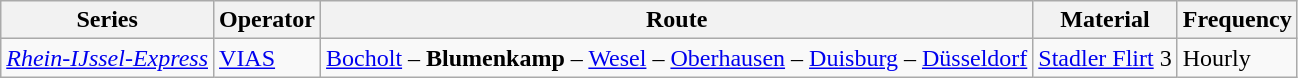<table class="wikitable vatop">
<tr>
<th>Series</th>
<th>Operator</th>
<th>Route</th>
<th>Material</th>
<th>Frequency</th>
</tr>
<tr>
<td> <em><a href='#'>Rhein-IJssel-Express</a></em></td>
<td><a href='#'>VIAS</a></td>
<td><a href='#'>Bocholt</a> – <strong>Blumenkamp</strong> – <a href='#'>Wesel</a> – <a href='#'>Oberhausen</a> – <a href='#'>Duisburg</a> – <a href='#'>Düsseldorf</a></td>
<td><a href='#'>Stadler Flirt</a> 3</td>
<td>Hourly</td>
</tr>
</table>
